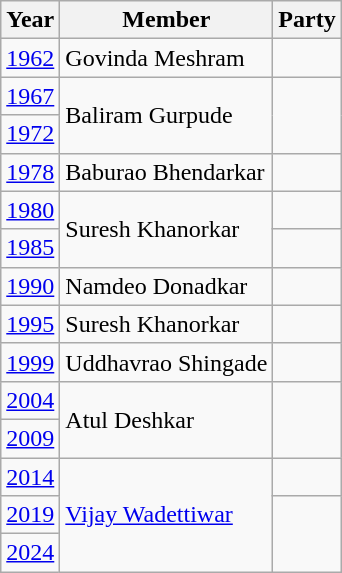<table class="wikitable">
<tr>
<th>Year</th>
<th>Member</th>
<th colspan="2">Party</th>
</tr>
<tr>
<td><a href='#'>1962</a></td>
<td>Govinda Meshram</td>
<td></td>
</tr>
<tr>
<td><a href='#'>1967</a></td>
<td rowspan="2">Baliram Gurpude</td>
</tr>
<tr>
<td><a href='#'>1972</a></td>
</tr>
<tr>
<td><a href='#'>1978</a></td>
<td>Baburao Bhendarkar</td>
<td></td>
</tr>
<tr>
<td><a href='#'>1980</a></td>
<td rowspan="2">Suresh Khanorkar</td>
<td></td>
</tr>
<tr>
<td><a href='#'>1985</a></td>
<td></td>
</tr>
<tr>
<td><a href='#'>1990</a></td>
<td>Namdeo Donadkar</td>
<td></td>
</tr>
<tr>
<td><a href='#'>1995</a></td>
<td>Suresh Khanorkar</td>
<td></td>
</tr>
<tr>
<td><a href='#'>1999</a></td>
<td>Uddhavrao Shingade</td>
<td></td>
</tr>
<tr>
<td><a href='#'>2004</a></td>
<td rowspan="2">Atul Deshkar</td>
</tr>
<tr>
<td><a href='#'>2009</a></td>
</tr>
<tr>
<td><a href='#'>2014</a></td>
<td rowspan="3"><a href='#'>Vijay Wadettiwar</a></td>
<td></td>
</tr>
<tr>
<td><a href='#'>2019</a></td>
</tr>
<tr>
<td><a href='#'>2024</a></td>
</tr>
</table>
